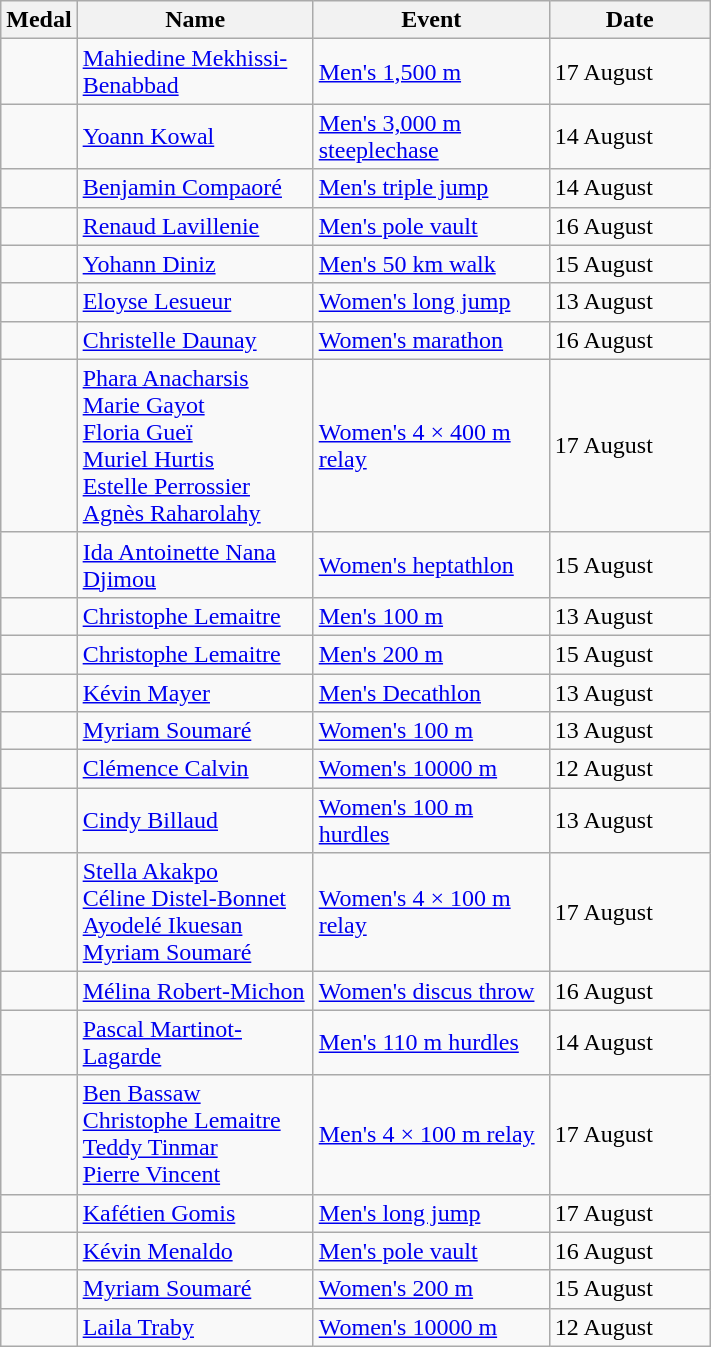<table class="wikitable sortable" style="font-size:100%">
<tr>
<th>Medal</th>
<th width=150>Name</th>
<th width=150>Event</th>
<th width=100>Date</th>
</tr>
<tr>
<td></td>
<td><a href='#'>Mahiedine Mekhissi-Benabbad</a></td>
<td><a href='#'>Men's 1,500 m</a></td>
<td>17 August</td>
</tr>
<tr>
<td></td>
<td><a href='#'>Yoann Kowal</a></td>
<td><a href='#'>Men's 3,000 m steeplechase</a></td>
<td>14 August</td>
</tr>
<tr>
<td></td>
<td><a href='#'>Benjamin Compaoré</a></td>
<td><a href='#'>Men's triple jump</a></td>
<td>14 August</td>
</tr>
<tr>
<td></td>
<td><a href='#'>Renaud Lavillenie</a></td>
<td><a href='#'>Men's pole vault</a></td>
<td>16 August</td>
</tr>
<tr>
<td></td>
<td><a href='#'>Yohann Diniz</a></td>
<td><a href='#'>Men's 50 km walk</a></td>
<td>15 August</td>
</tr>
<tr>
<td></td>
<td><a href='#'>Eloyse Lesueur</a></td>
<td><a href='#'>Women's long jump</a></td>
<td>13 August</td>
</tr>
<tr>
<td></td>
<td><a href='#'>Christelle Daunay</a></td>
<td><a href='#'>Women's marathon</a></td>
<td>16 August</td>
</tr>
<tr>
<td></td>
<td><a href='#'>Phara Anacharsis</a><br><a href='#'>Marie Gayot</a><br><a href='#'>Floria Gueï</a><br><a href='#'>Muriel Hurtis</a><br><a href='#'>Estelle Perrossier</a><br><a href='#'>Agnès Raharolahy</a></td>
<td><a href='#'>Women's 4 × 400 m relay</a></td>
<td>17 August</td>
</tr>
<tr>
<td></td>
<td><a href='#'>Ida Antoinette Nana Djimou</a></td>
<td><a href='#'>Women's heptathlon</a></td>
<td>15 August</td>
</tr>
<tr>
<td></td>
<td><a href='#'>Christophe Lemaitre</a></td>
<td><a href='#'>Men's 100 m</a></td>
<td>13 August</td>
</tr>
<tr>
<td></td>
<td><a href='#'>Christophe Lemaitre</a></td>
<td><a href='#'>Men's 200 m</a></td>
<td>15 August</td>
</tr>
<tr>
<td></td>
<td><a href='#'>Kévin Mayer</a></td>
<td><a href='#'>Men's Decathlon</a></td>
<td>13 August</td>
</tr>
<tr>
<td></td>
<td><a href='#'>Myriam Soumaré</a></td>
<td><a href='#'>Women's 100 m</a></td>
<td>13 August</td>
</tr>
<tr>
<td></td>
<td><a href='#'>Clémence Calvin</a></td>
<td><a href='#'>Women's 10000 m</a></td>
<td>12 August</td>
</tr>
<tr>
<td></td>
<td><a href='#'>Cindy Billaud</a></td>
<td><a href='#'>Women's 100 m hurdles</a></td>
<td>13 August</td>
</tr>
<tr>
<td></td>
<td><a href='#'>Stella Akakpo</a><br><a href='#'>Céline Distel-Bonnet</a><br><a href='#'>Ayodelé Ikuesan</a><br><a href='#'>Myriam Soumaré</a></td>
<td><a href='#'>Women's 4 × 100 m relay</a></td>
<td>17 August</td>
</tr>
<tr>
<td></td>
<td><a href='#'>Mélina Robert-Michon</a></td>
<td><a href='#'>Women's discus throw</a></td>
<td>16 August</td>
</tr>
<tr>
<td></td>
<td><a href='#'>Pascal Martinot-Lagarde</a></td>
<td><a href='#'>Men's 110 m hurdles</a></td>
<td>14 August</td>
</tr>
<tr>
<td></td>
<td><a href='#'>Ben Bassaw</a><br><a href='#'>Christophe Lemaitre</a><br><a href='#'>Teddy Tinmar</a><br><a href='#'>Pierre Vincent</a></td>
<td><a href='#'>Men's 4 × 100 m relay</a></td>
<td>17 August</td>
</tr>
<tr>
<td></td>
<td><a href='#'>Kafétien Gomis</a></td>
<td><a href='#'>Men's long jump</a></td>
<td>17 August</td>
</tr>
<tr>
<td></td>
<td><a href='#'>Kévin Menaldo</a></td>
<td><a href='#'>Men's pole vault</a></td>
<td>16 August</td>
</tr>
<tr>
<td></td>
<td><a href='#'>Myriam Soumaré</a></td>
<td><a href='#'>Women's 200 m</a></td>
<td>15 August</td>
</tr>
<tr>
<td></td>
<td><a href='#'>Laila Traby</a></td>
<td><a href='#'>Women's 10000 m</a></td>
<td>12 August</td>
</tr>
</table>
